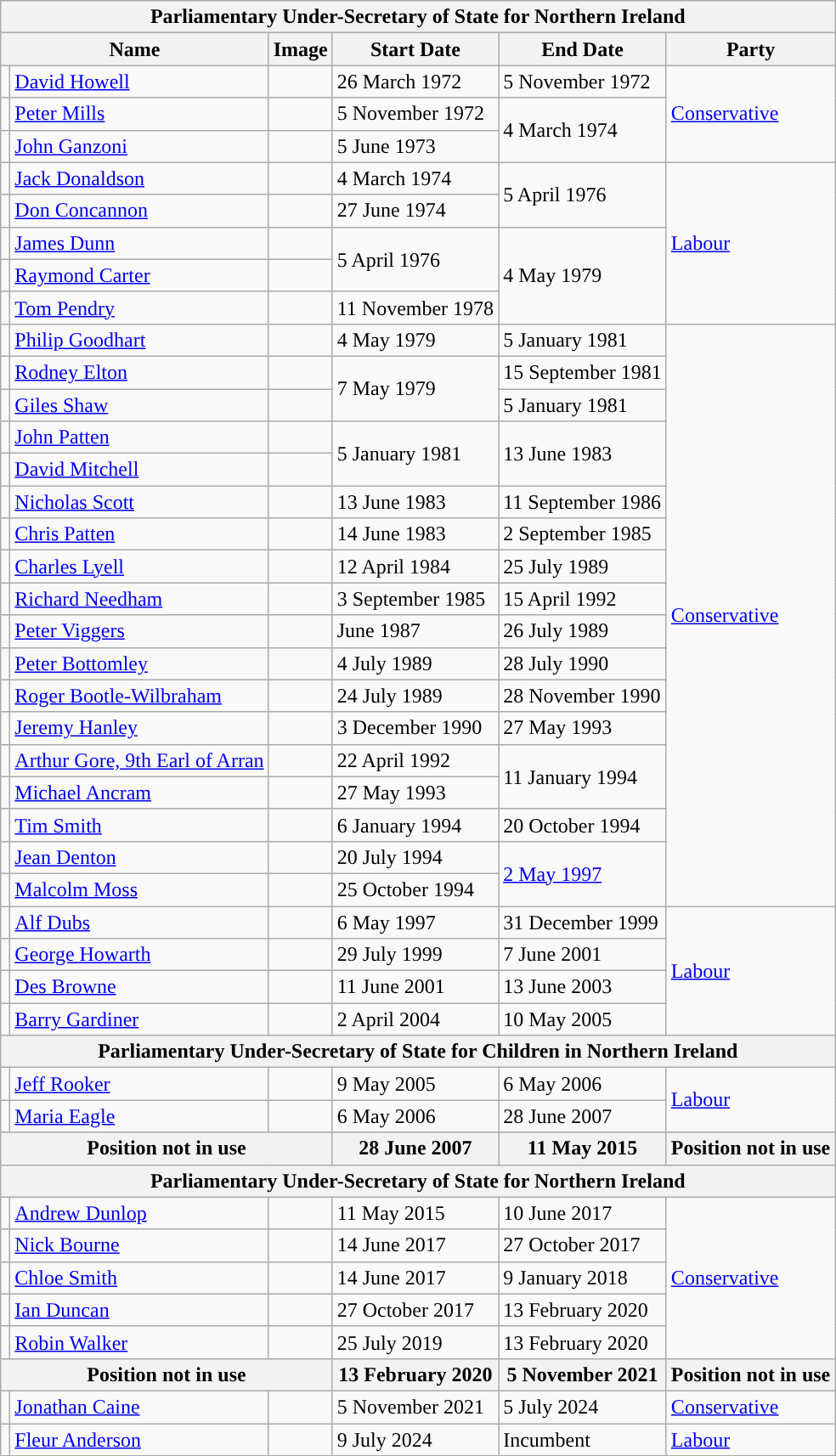<table class="wikitable">
<tr>
<th colspan="6">Parliamentary Under-Secretary of State for Northern Ireland</th>
</tr>
<tr>
<th colspan="2">Name</th>
<th>Image</th>
<th>Start Date</th>
<th>End Date</th>
<th>Party</th>
</tr>
<tr>
<td style="background-color: "></td>
<td><a href='#'>David Howell</a><br></td>
<td></td>
<td>26 March 1972</td>
<td>5 November 1972</td>
<td rowspan="3"><a href='#'>Conservative</a></td>
</tr>
<tr>
<td style="background-color: "></td>
<td><a href='#'>Peter Mills</a><br></td>
<td></td>
<td>5 November 1972</td>
<td rowspan="2">4 March 1974</td>
</tr>
<tr>
<td style="background-color: "></td>
<td><a href='#'>John Ganzoni</a><br></td>
<td></td>
<td>5 June 1973</td>
</tr>
<tr>
<td style="background-color: "></td>
<td><a href='#'>Jack Donaldson</a><br></td>
<td></td>
<td>4 March 1974</td>
<td rowspan="2">5 April 1976</td>
<td rowspan="5"><a href='#'>Labour</a></td>
</tr>
<tr>
<td style="background-color: "></td>
<td><a href='#'>Don Concannon</a><br></td>
<td></td>
<td>27 June 1974</td>
</tr>
<tr>
<td style="background-color: "></td>
<td><a href='#'>James Dunn</a><br></td>
<td></td>
<td rowspan="2">5 April 1976</td>
<td rowspan="3">4 May 1979</td>
</tr>
<tr>
<td style="background-color: "></td>
<td><a href='#'>Raymond Carter</a><br></td>
<td></td>
</tr>
<tr>
<td style="background-color: "></td>
<td><a href='#'>Tom Pendry</a><br></td>
<td></td>
<td>11 November 1978</td>
</tr>
<tr>
<td style="background-color: "></td>
<td><a href='#'>Philip Goodhart</a><br></td>
<td></td>
<td>4 May 1979</td>
<td>5 January 1981</td>
<td rowspan="18"><a href='#'>Conservative</a></td>
</tr>
<tr>
<td style="background-color: "></td>
<td><a href='#'>Rodney Elton</a><br></td>
<td></td>
<td rowspan="2">7 May 1979</td>
<td>15 September 1981</td>
</tr>
<tr>
<td style="background-color: "></td>
<td><a href='#'>Giles Shaw</a><br></td>
<td></td>
<td>5 January 1981</td>
</tr>
<tr>
<td style="background-color: "></td>
<td><a href='#'>John Patten</a><br></td>
<td></td>
<td rowspan="2">5 January 1981</td>
<td rowspan="2">13 June 1983</td>
</tr>
<tr>
<td style="background-color: "></td>
<td><a href='#'>David Mitchell</a><br></td>
<td></td>
</tr>
<tr>
<td style="background-color: "></td>
<td><a href='#'>Nicholas Scott</a><br></td>
<td></td>
<td>13 June 1983</td>
<td>11 September 1986</td>
</tr>
<tr>
<td style="background-color: "></td>
<td><a href='#'>Chris Patten</a><br></td>
<td></td>
<td>14 June 1983</td>
<td>2 September 1985</td>
</tr>
<tr>
<td style="background-color: "></td>
<td><a href='#'>Charles Lyell</a><br></td>
<td></td>
<td>12 April 1984</td>
<td>25 July 1989</td>
</tr>
<tr>
<td style="background-color: "></td>
<td><a href='#'>Richard Needham</a><br></td>
<td></td>
<td>3 September 1985</td>
<td>15 April 1992</td>
</tr>
<tr>
<td style="background-color: "></td>
<td><a href='#'>Peter Viggers</a><br></td>
<td></td>
<td>June 1987</td>
<td>26 July 1989</td>
</tr>
<tr>
<td style="background-color: "></td>
<td><a href='#'>Peter Bottomley</a><br></td>
<td></td>
<td>4 July 1989</td>
<td>28 July 1990</td>
</tr>
<tr>
<td style="background-color: "></td>
<td><a href='#'>Roger Bootle-Wilbraham</a><br></td>
<td></td>
<td>24 July 1989</td>
<td>28 November 1990</td>
</tr>
<tr>
<td style="background-color: "></td>
<td><a href='#'>Jeremy Hanley</a><br></td>
<td></td>
<td>3 December 1990</td>
<td>27 May 1993</td>
</tr>
<tr>
<td style="background-color: "></td>
<td><a href='#'>Arthur Gore, 9th Earl of Arran</a><br></td>
<td></td>
<td>22 April 1992</td>
<td rowspan="2">11 January 1994</td>
</tr>
<tr>
<td style="background-color: "></td>
<td><a href='#'>Michael Ancram</a><br></td>
<td></td>
<td>27 May 1993</td>
</tr>
<tr>
<td style="background-color: "></td>
<td><a href='#'>Tim Smith</a><br></td>
<td></td>
<td>6 January 1994</td>
<td>20 October 1994</td>
</tr>
<tr>
<td style="background-color: "></td>
<td><a href='#'>Jean Denton</a><br></td>
<td></td>
<td>20 July 1994</td>
<td rowspan="2"><a href='#'>2 May 1997</a></td>
</tr>
<tr>
<td style="background-color: "></td>
<td><a href='#'>Malcolm Moss</a><br></td>
<td></td>
<td>25 October 1994</td>
</tr>
<tr>
<td style="background-color: "></td>
<td><a href='#'>Alf Dubs</a><br></td>
<td></td>
<td>6 May 1997</td>
<td>31 December 1999</td>
<td rowspan="4"><a href='#'>Labour</a></td>
</tr>
<tr>
<td style="background-color: "></td>
<td><a href='#'>George Howarth</a><br></td>
<td></td>
<td>29 July 1999</td>
<td>7 June 2001</td>
</tr>
<tr>
<td style="background-color: "></td>
<td><a href='#'>Des Browne</a><br></td>
<td></td>
<td>11 June 2001</td>
<td>13 June 2003</td>
</tr>
<tr>
<td style="background-color: "></td>
<td><a href='#'>Barry Gardiner</a><br></td>
<td></td>
<td>2 April 2004</td>
<td>10 May 2005</td>
</tr>
<tr>
<th colspan="6">Parliamentary Under-Secretary of State for Children in Northern Ireland</th>
</tr>
<tr>
<td style="background-color: "></td>
<td><a href='#'>Jeff Rooker</a><br></td>
<td></td>
<td>9 May 2005</td>
<td>6 May 2006</td>
<td rowspan="2"><a href='#'>Labour</a></td>
</tr>
<tr>
<td style="background-color: "></td>
<td><a href='#'>Maria Eagle</a><br></td>
<td></td>
<td>6 May 2006</td>
<td>28 June 2007</td>
</tr>
<tr>
<th colspan="3">Position not in use</th>
<th>28 June 2007</th>
<th>11 May 2015</th>
<th>Position not in use</th>
</tr>
<tr>
<th colspan="6">Parliamentary Under-Secretary of State for Northern Ireland</th>
</tr>
<tr>
<td style="background-color: "></td>
<td><a href='#'>Andrew Dunlop</a><br></td>
<td></td>
<td>11 May 2015</td>
<td>10 June 2017</td>
<td rowspan="5"><a href='#'>Conservative</a></td>
</tr>
<tr>
<td style="background-color: "></td>
<td><a href='#'>Nick Bourne</a><br></td>
<td></td>
<td>14 June 2017</td>
<td>27 October 2017</td>
</tr>
<tr>
<td style="background-color: "></td>
<td><a href='#'>Chloe Smith</a><br></td>
<td></td>
<td>14 June 2017</td>
<td>9 January 2018</td>
</tr>
<tr>
<td style="background-color: "></td>
<td><a href='#'>Ian Duncan</a><br></td>
<td></td>
<td>27 October 2017</td>
<td>13 February 2020</td>
</tr>
<tr>
<td style="background-color: "></td>
<td><a href='#'>Robin Walker</a><br></td>
<td></td>
<td>25 July 2019</td>
<td>13 February 2020</td>
</tr>
<tr>
<th colspan="3">Position not in use</th>
<th>13 February 2020</th>
<th>5 November 2021</th>
<th>Position not in use</th>
</tr>
<tr>
<td style="background-color: "></td>
<td><a href='#'>Jonathan Caine</a><br></td>
<td></td>
<td>5 November 2021</td>
<td>5 July 2024</td>
<td><a href='#'>Conservative</a></td>
</tr>
<tr>
<td style="background-color: "></td>
<td><a href='#'>Fleur Anderson</a><br></td>
<td></td>
<td>9 July 2024</td>
<td>Incumbent</td>
<td><a href='#'>Labour</a></td>
</tr>
</table>
